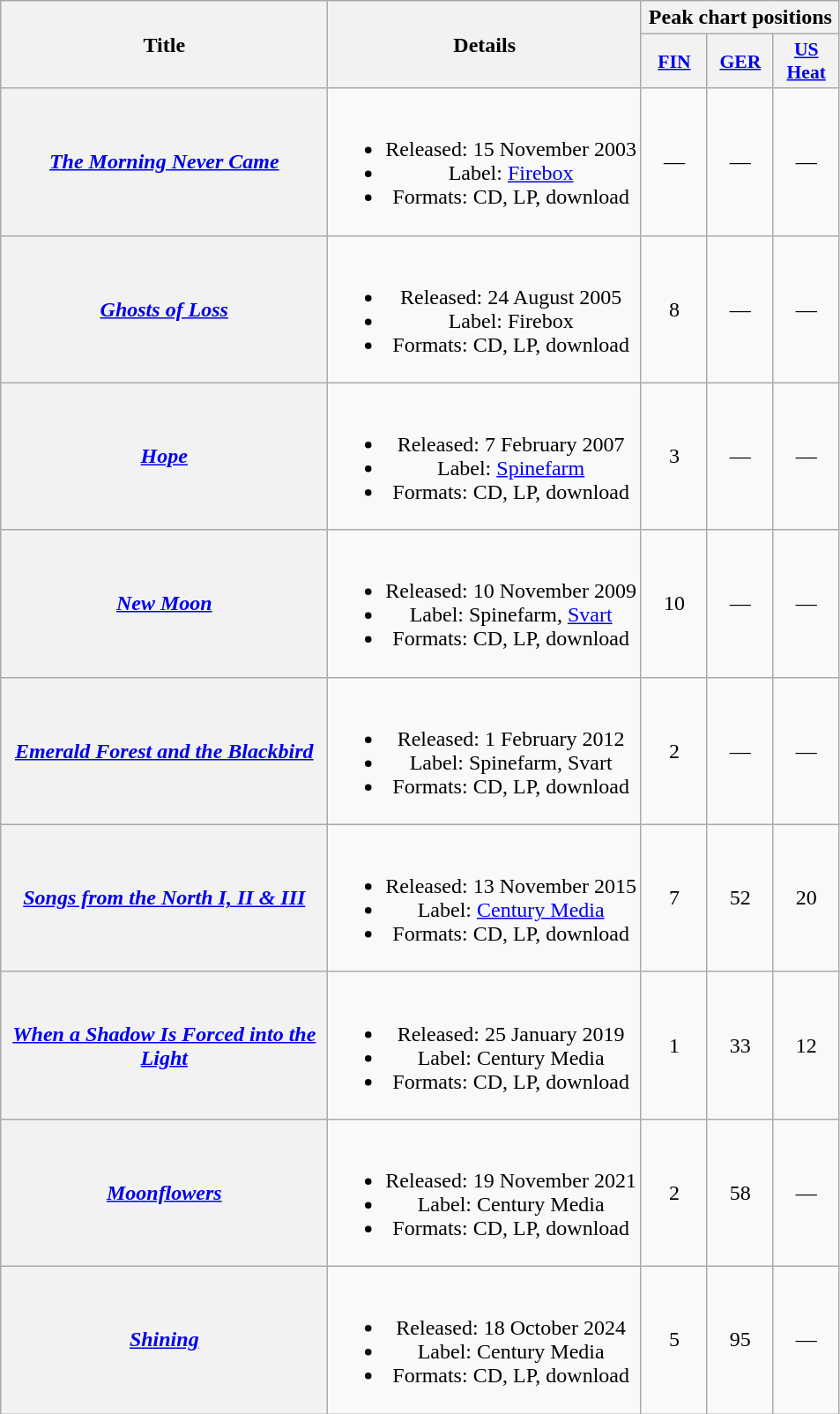<table class="wikitable plainrowheaders" style="text-align:center;">
<tr>
<th scope="col" rowspan="2" style="width:15em;">Title</th>
<th scope="col" rowspan="2">Details</th>
<th scope="col" colspan="3">Peak chart positions</th>
</tr>
<tr>
<th scope="col" style="width:3em;font-size:90%;"><a href='#'>FIN</a><br></th>
<th scope="col" style="width:3em;font-size:90%;"><a href='#'>GER</a><br></th>
<th scope="col" style="width:3em;font-size:90%;"><a href='#'>US Heat</a><br></th>
</tr>
<tr>
<th scope="row"><em><a href='#'>The Morning Never Came</a></em></th>
<td><br><ul><li>Released: 15 November 2003</li><li>Label: <a href='#'>Firebox</a></li><li>Formats: CD, LP, download</li></ul></td>
<td style="text-align:center;">—</td>
<td style="text-align:center;">—</td>
<td style="text-align:center;">—</td>
</tr>
<tr>
<th scope="row"><em><a href='#'>Ghosts of Loss</a></em></th>
<td><br><ul><li>Released: 24 August 2005</li><li>Label: Firebox</li><li>Formats: CD, LP, download</li></ul></td>
<td style="text-align:center;">8</td>
<td style="text-align:center;">—</td>
<td style="text-align:center;">—</td>
</tr>
<tr>
<th scope="row"><em><a href='#'>Hope</a></em></th>
<td><br><ul><li>Released: 7 February 2007</li><li>Label: <a href='#'>Spinefarm</a></li><li>Formats: CD, LP, download</li></ul></td>
<td style="text-align:center;">3</td>
<td style="text-align:center;">—</td>
<td style="text-align:center;">—</td>
</tr>
<tr>
<th scope="row"><em><a href='#'>New Moon</a></em></th>
<td><br><ul><li>Released: 10 November 2009</li><li>Label: Spinefarm, <a href='#'>Svart</a></li><li>Formats: CD, LP, download</li></ul></td>
<td style="text-align:center;">10</td>
<td style="text-align:center;">—</td>
<td style="text-align:center;">—</td>
</tr>
<tr>
<th scope="row"><em><a href='#'>Emerald Forest and the Blackbird</a></em></th>
<td><br><ul><li>Released: 1 February 2012</li><li>Label: Spinefarm, Svart</li><li>Formats: CD, LP, download</li></ul></td>
<td style="text-align:center;">2</td>
<td style="text-align:center;">—</td>
<td style="text-align:center;">—</td>
</tr>
<tr>
<th scope="row"><em><a href='#'>Songs from the North I, II & III</a></em></th>
<td><br><ul><li>Released: 13 November 2015</li><li>Label: <a href='#'>Century Media</a></li><li>Formats: CD, LP, download</li></ul></td>
<td style="text-align:center;">7</td>
<td style="text-align:center;">52</td>
<td style="text-align:center;">20</td>
</tr>
<tr>
<th scope="row"><em><a href='#'>When a Shadow Is Forced into the Light</a></em></th>
<td><br><ul><li>Released: 25 January 2019</li><li>Label: Century Media</li><li>Formats: CD, LP, download</li></ul></td>
<td style="text-align:center;">1</td>
<td style="text-align:center;">33</td>
<td style="text-align:center;">12</td>
</tr>
<tr>
<th scope="row"><em><a href='#'>Moonflowers</a></em></th>
<td><br><ul><li>Released: 19 November 2021</li><li>Label: Century Media</li><li>Formats: CD, LP, download</li></ul></td>
<td style="text-align:center;">2</td>
<td style="text-align:center;">58</td>
<td style="text-align:center;">—</td>
</tr>
<tr>
<th scope="row"><em><a href='#'>Shining</a></em></th>
<td><br><ul><li>Released: 18 October 2024</li><li>Label: Century Media</li><li>Formats: CD, LP, download</li></ul></td>
<td style="text-align:center;">5<br></td>
<td style="text-align:center;">95</td>
<td style="text-align:center;">—</td>
</tr>
</table>
